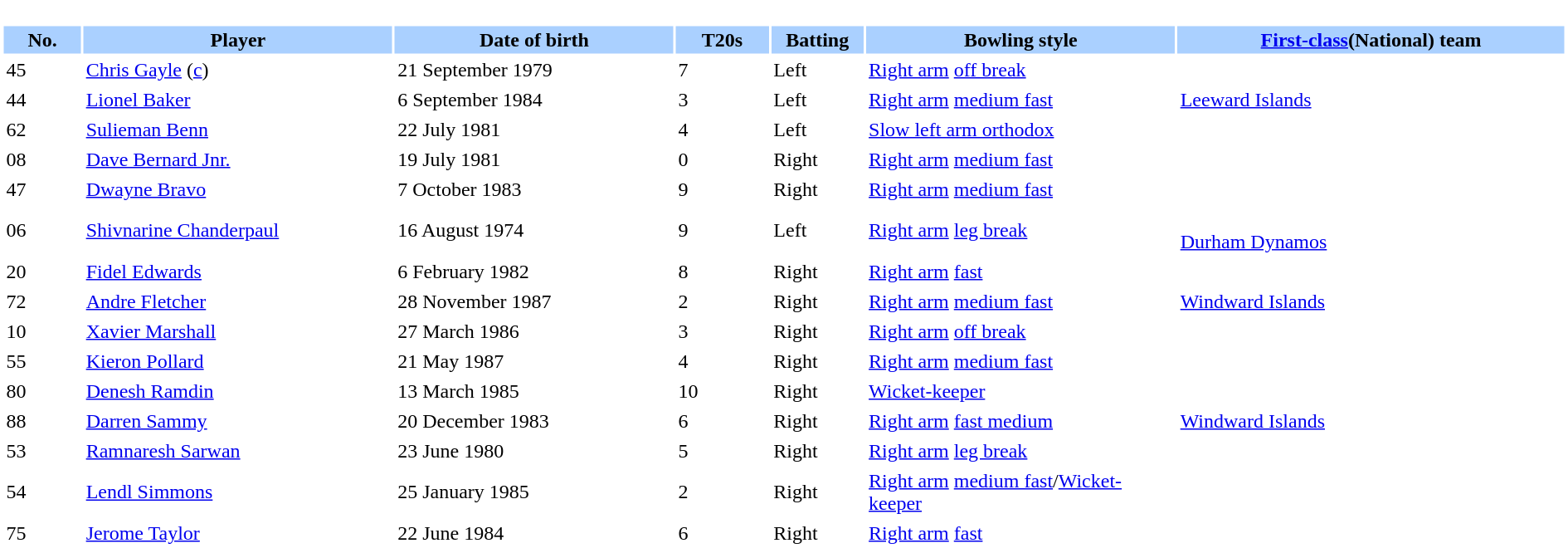<table border="0" width="100%">
<tr>
<td bgcolor="#FFFFFF" valign="top" width="90%"><br><table border="0" cellspacing="2" cellpadding="2" width="100%">
<tr bgcolor=AAD0FF>
<th width=5%>No.</th>
<th width=20%>Player</th>
<th width=18%>Date of birth</th>
<th width=6%>T20s</th>
<th width=6%>Batting</th>
<th width=20%>Bowling style</th>
<th width=25%><a href='#'>First-class</a>(National) team</th>
</tr>
<tr>
<td>45</td>
<td><a href='#'>Chris Gayle</a> (<a href='#'>c</a>)</td>
<td>21 September 1979</td>
<td>7</td>
<td>Left</td>
<td><a href='#'>Right arm</a> <a href='#'>off break</a></td>
<td></td>
</tr>
<tr>
<td>44</td>
<td><a href='#'>Lionel Baker</a></td>
<td>6 September 1984</td>
<td>3</td>
<td>Left</td>
<td><a href='#'>Right arm</a> <a href='#'>medium fast</a></td>
<td><a href='#'>Leeward Islands</a></td>
</tr>
<tr>
<td>62</td>
<td><a href='#'>Sulieman Benn</a></td>
<td>22 July 1981</td>
<td>4</td>
<td>Left</td>
<td><a href='#'>Slow left arm orthodox</a></td>
<td></td>
</tr>
<tr>
<td>08</td>
<td><a href='#'>Dave Bernard Jnr.</a></td>
<td>19 July 1981</td>
<td>0</td>
<td>Right</td>
<td><a href='#'>Right arm</a> <a href='#'>medium fast</a></td>
<td></td>
</tr>
<tr>
<td>47</td>
<td><a href='#'>Dwayne Bravo</a></td>
<td>7 October 1983</td>
<td>9</td>
<td>Right</td>
<td><a href='#'>Right arm</a> <a href='#'>medium fast</a></td>
<td></td>
</tr>
<tr>
<td>06</td>
<td><a href='#'>Shivnarine Chanderpaul</a></td>
<td>16 August 1974</td>
<td>9</td>
<td>Left</td>
<td><a href='#'>Right arm</a> <a href='#'>leg break</a></td>
<td><br>  <a href='#'>Durham Dynamos</a></td>
</tr>
<tr>
<td>20</td>
<td><a href='#'>Fidel Edwards</a></td>
<td>6 February 1982</td>
<td>8</td>
<td>Right</td>
<td><a href='#'>Right arm</a> <a href='#'>fast</a></td>
<td></td>
</tr>
<tr>
<td>72</td>
<td><a href='#'>Andre Fletcher</a></td>
<td>28 November 1987</td>
<td>2</td>
<td>Right</td>
<td><a href='#'>Right arm</a> <a href='#'>medium fast</a></td>
<td><a href='#'>Windward Islands</a></td>
</tr>
<tr>
<td>10</td>
<td><a href='#'>Xavier Marshall</a></td>
<td>27 March 1986</td>
<td>3</td>
<td>Right</td>
<td><a href='#'>Right arm</a> <a href='#'>off break</a></td>
<td></td>
</tr>
<tr>
<td>55</td>
<td><a href='#'>Kieron Pollard</a></td>
<td>21 May 1987</td>
<td>4</td>
<td>Right</td>
<td><a href='#'>Right arm</a> <a href='#'>medium fast</a></td>
<td></td>
</tr>
<tr>
<td>80</td>
<td><a href='#'>Denesh Ramdin</a></td>
<td>13 March 1985</td>
<td>10</td>
<td>Right</td>
<td><a href='#'>Wicket-keeper</a></td>
<td></td>
</tr>
<tr>
<td>88</td>
<td><a href='#'>Darren Sammy</a></td>
<td>20 December 1983</td>
<td>6</td>
<td>Right</td>
<td><a href='#'>Right arm</a> <a href='#'>fast medium</a></td>
<td><a href='#'>Windward Islands</a></td>
</tr>
<tr>
<td>53</td>
<td><a href='#'>Ramnaresh Sarwan</a></td>
<td>23 June 1980</td>
<td>5</td>
<td>Right</td>
<td><a href='#'>Right arm</a> <a href='#'>leg break</a></td>
<td></td>
</tr>
<tr>
<td>54</td>
<td><a href='#'>Lendl Simmons</a></td>
<td>25 January 1985</td>
<td>2</td>
<td>Right</td>
<td><a href='#'>Right arm</a> <a href='#'>medium fast</a>/<a href='#'>Wicket-keeper</a></td>
<td></td>
</tr>
<tr>
<td>75</td>
<td><a href='#'>Jerome Taylor</a></td>
<td>22 June 1984</td>
<td>6</td>
<td>Right</td>
<td><a href='#'>Right arm</a> <a href='#'>fast</a></td>
<td></td>
</tr>
<tr>
</tr>
</table>
</td>
</tr>
<tr>
</tr>
</table>
